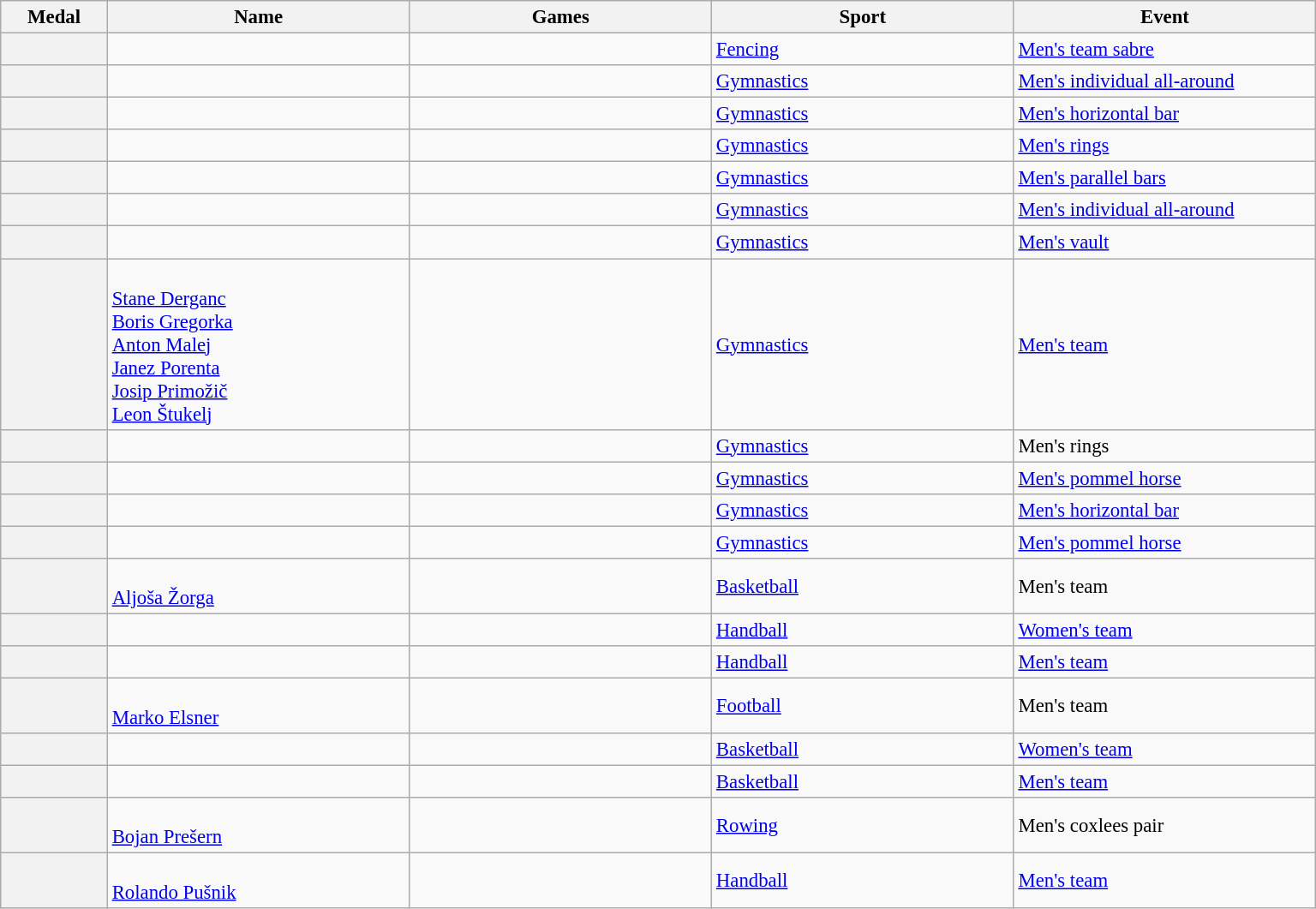<table class="wikitable plainrowheaders sortable" style="font-size: 95%;">
<tr>
<th scope="col" style="width:5em">Medal</th>
<th scope="col" style="width:15em">Name</th>
<th scope="col" style="width:15em">Games</th>
<th scope="col" style="width:15em">Sport</th>
<th scope="col" style="width:15em">Event</th>
</tr>
<tr>
<th scope="row"></th>
<td></td>
<td></td>
<td> <a href='#'>Fencing</a></td>
<td><a href='#'>Men's team sabre</a></td>
</tr>
<tr>
<th scope="row"></th>
<td></td>
<td></td>
<td> <a href='#'>Gymnastics</a></td>
<td><a href='#'>Men's individual all-around</a></td>
</tr>
<tr>
<th scope="row"></th>
<td></td>
<td></td>
<td> <a href='#'>Gymnastics</a></td>
<td><a href='#'>Men's horizontal bar</a></td>
</tr>
<tr>
<th scope="row"></th>
<td></td>
<td></td>
<td> <a href='#'>Gymnastics</a></td>
<td><a href='#'>Men's rings</a></td>
</tr>
<tr>
<th scope="row"></th>
<td></td>
<td></td>
<td> <a href='#'>Gymnastics</a></td>
<td><a href='#'>Men's parallel bars</a></td>
</tr>
<tr>
<th scope="row"></th>
<td></td>
<td></td>
<td> <a href='#'>Gymnastics</a></td>
<td><a href='#'>Men's individual all-around</a></td>
</tr>
<tr>
<th scope="row"></th>
<td></td>
<td></td>
<td> <a href='#'>Gymnastics</a></td>
<td><a href='#'>Men's vault</a></td>
</tr>
<tr>
<th scope="row"></th>
<td><br><a href='#'>Stane Derganc</a><br><a href='#'>Boris Gregorka</a><br><a href='#'>Anton Malej</a><br><a href='#'>Janez Porenta</a><br><a href='#'>Josip Primožič</a><br><a href='#'>Leon Štukelj</a></td>
<td></td>
<td> <a href='#'>Gymnastics</a></td>
<td><a href='#'>Men's team</a></td>
</tr>
<tr>
<th scope="row"></th>
<td></td>
<td></td>
<td> <a href='#'>Gymnastics</a></td>
<td>Men's rings</td>
</tr>
<tr>
<th scope="row"></th>
<td></td>
<td></td>
<td> <a href='#'>Gymnastics</a></td>
<td><a href='#'>Men's pommel horse</a></td>
</tr>
<tr>
<th scope="row"></th>
<td></td>
<td></td>
<td> <a href='#'>Gymnastics</a></td>
<td><a href='#'>Men's horizontal bar</a></td>
</tr>
<tr>
<th scope="row"></th>
<td></td>
<td></td>
<td> <a href='#'>Gymnastics</a></td>
<td><a href='#'>Men's pommel horse</a></td>
</tr>
<tr>
<th scope="row"></th>
<td><br><a href='#'>Aljoša Žorga</a></td>
<td></td>
<td> <a href='#'>Basketball</a></td>
<td>Men's team</td>
</tr>
<tr>
<th scope="row"></th>
<td></td>
<td></td>
<td> <a href='#'>Handball</a></td>
<td><a href='#'>Women's team</a></td>
</tr>
<tr>
<th scope="row"></th>
<td></td>
<td></td>
<td> <a href='#'>Handball</a></td>
<td><a href='#'>Men's team</a></td>
</tr>
<tr>
<th scope="row"></th>
<td> <br><a href='#'>Marko Elsner</a></td>
<td></td>
<td> <a href='#'>Football</a></td>
<td>Men's team</td>
</tr>
<tr>
<th scope="row"></th>
<td></td>
<td></td>
<td> <a href='#'>Basketball</a></td>
<td><a href='#'>Women's team</a></td>
</tr>
<tr>
<th scope="row"></th>
<td></td>
<td></td>
<td> <a href='#'>Basketball</a></td>
<td><a href='#'>Men's team</a></td>
</tr>
<tr>
<th scope="row"></th>
<td><br><a href='#'>Bojan Prešern</a></td>
<td></td>
<td> <a href='#'>Rowing</a></td>
<td>Men's coxlees pair</td>
</tr>
<tr>
<th scope="row"></th>
<td><br><a href='#'>Rolando Pušnik</a></td>
<td></td>
<td> <a href='#'>Handball</a></td>
<td><a href='#'>Men's team</a></td>
</tr>
</table>
